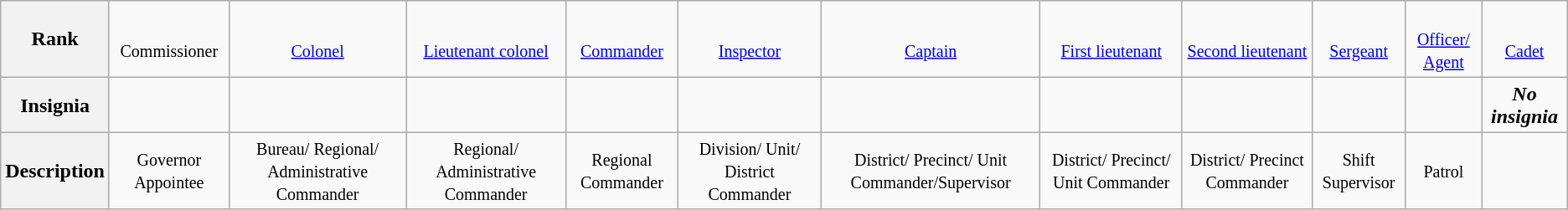<table class="wikitable">
<tr style="text-align:center;">
<th>Rank</th>
<td><br><small>Commissioner</small></td>
<td><br><small><a href='#'>Colonel</a></small></td>
<td><br><small><a href='#'>Lieutenant colonel</a></small></td>
<td><br><small><a href='#'>Commander</a></small></td>
<td><br><small><a href='#'>Inspector</a></small></td>
<td><br><small><a href='#'>Captain</a></small></td>
<td><br><small><a href='#'>First lieutenant</a></small></td>
<td><br><small><a href='#'>Second lieutenant</a></small></td>
<td><br><small><a href='#'>Sergeant</a></small></td>
<td><br><small><a href='#'>Officer/ Agent</a></small></td>
<td><br><small><a href='#'>Cadet</a></small></td>
</tr>
<tr style="text-align:center;">
<th>Insignia</th>
<td></td>
<td></td>
<td></td>
<td></td>
<td></td>
<td></td>
<td></td>
<td></td>
<td></td>
<td></td>
<td><strong><em>No insignia</em></strong></td>
</tr>
<tr style="text-align:center;">
<th>Description</th>
<td><small>Governor Appointee</small></td>
<td><small>Bureau/ Regional/ Administrative Commander</small></td>
<td><small>Regional/ Administrative Commander</small></td>
<td><small>Regional Commander</small></td>
<td><small>Division/ Unit/ District Commander</small></td>
<td><small>District/ Precinct/ Unit Commander/Supervisor</small></td>
<td><small>District/ Precinct/ Unit Commander</small></td>
<td><small>District/ Precinct Commander</small></td>
<td><small>Shift Supervisor</small></td>
<td><small>Patrol</small></td>
<td></td>
</tr>
</table>
